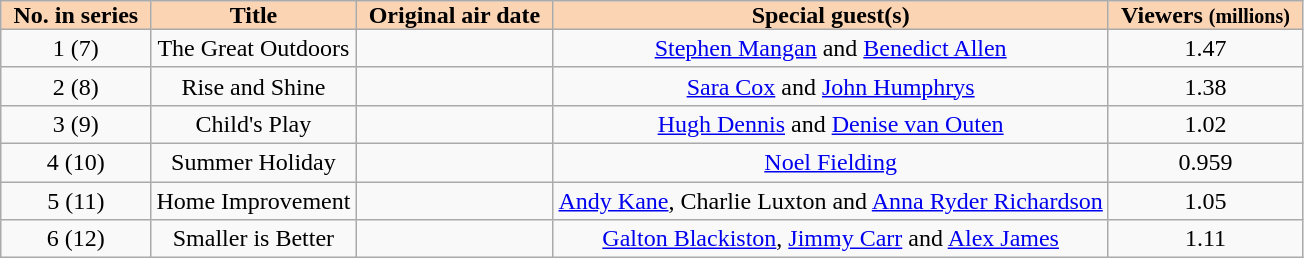<table style="text-align:center;" class="wikitable">
<tr>
<th style="background-color:#FBD4B4; padding:0 8px;">No. in series</th>
<th style="background-color:#FBD4B4; padding:0 8px;">Title</th>
<th style="background-color:#FBD4B4; padding:0 8px;">Original air date</th>
<th style="background-color:#FBD4B4; padding:0 8px;">Special guest(s)</th>
<th style="background-color:#FBD4B4; padding:0 8px;">Viewers <small>(millions)</small></th>
</tr>
<tr>
<td>1 (7)</td>
<td>The Great Outdoors</td>
<td></td>
<td><a href='#'>Stephen Mangan</a> and <a href='#'>Benedict Allen</a></td>
<td>1.47</td>
</tr>
<tr>
<td>2 (8)</td>
<td>Rise and Shine</td>
<td></td>
<td><a href='#'>Sara Cox</a> and <a href='#'>John Humphrys</a></td>
<td>1.38</td>
</tr>
<tr>
<td>3 (9)</td>
<td>Child's Play</td>
<td></td>
<td><a href='#'>Hugh Dennis</a> and <a href='#'>Denise van Outen</a></td>
<td>1.02</td>
</tr>
<tr>
<td>4 (10)</td>
<td>Summer Holiday</td>
<td></td>
<td><a href='#'>Noel Fielding</a></td>
<td>0.959</td>
</tr>
<tr>
<td>5 (11)</td>
<td>Home Improvement</td>
<td></td>
<td><a href='#'>Andy Kane</a>, Charlie Luxton and <a href='#'>Anna Ryder Richardson</a></td>
<td>1.05</td>
</tr>
<tr>
<td>6 (12)</td>
<td>Smaller is Better</td>
<td></td>
<td><a href='#'>Galton Blackiston</a>, <a href='#'>Jimmy Carr</a> and <a href='#'>Alex James</a></td>
<td>1.11</td>
</tr>
</table>
